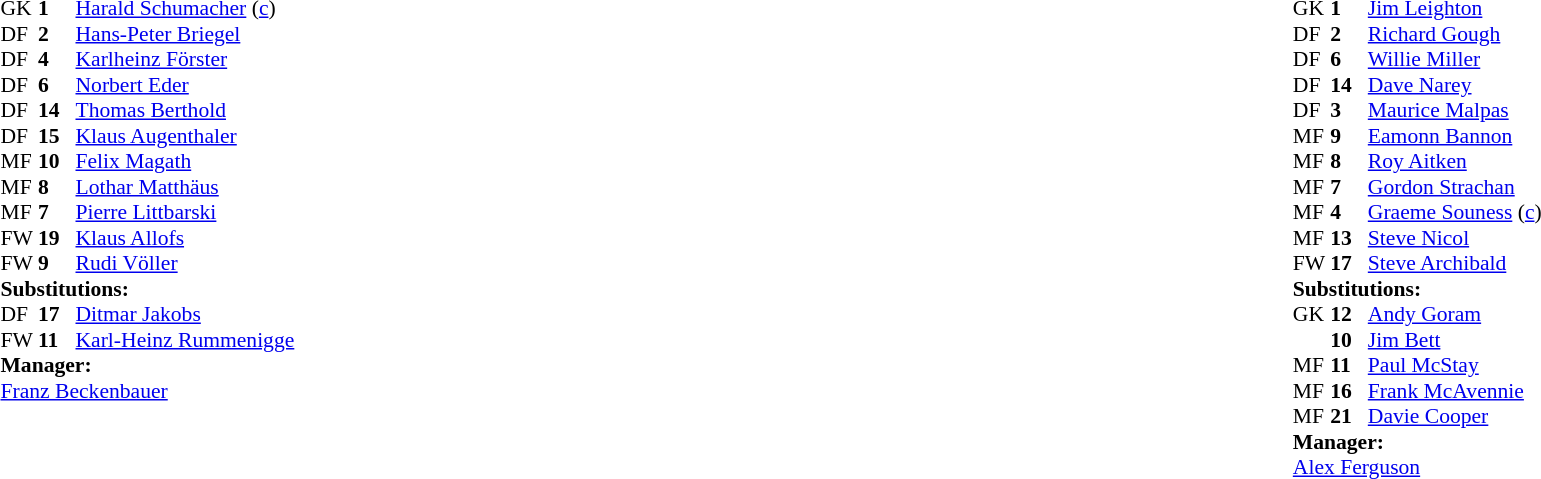<table width="100%">
<tr>
<td valign="top" width="50%"><br><table style="font-size: 90%" cellspacing="0" cellpadding="0">
<tr>
<th width="25"></th>
<th width="25"></th>
</tr>
<tr>
<td>GK</td>
<td><strong>1</strong></td>
<td><a href='#'>Harald Schumacher</a> (<a href='#'>c</a>)</td>
</tr>
<tr>
<td>DF</td>
<td><strong>2</strong></td>
<td><a href='#'>Hans-Peter Briegel</a></td>
<td></td>
<td></td>
</tr>
<tr>
<td>DF</td>
<td><strong>4</strong></td>
<td><a href='#'>Karlheinz Förster</a></td>
</tr>
<tr>
<td>DF</td>
<td><strong>6</strong></td>
<td><a href='#'>Norbert Eder</a></td>
</tr>
<tr>
<td>DF</td>
<td><strong>14</strong></td>
<td><a href='#'>Thomas Berthold</a></td>
</tr>
<tr>
<td>DF</td>
<td><strong>15</strong></td>
<td><a href='#'>Klaus Augenthaler</a></td>
</tr>
<tr>
<td>MF</td>
<td><strong>10</strong></td>
<td><a href='#'>Felix Magath</a></td>
</tr>
<tr>
<td>MF</td>
<td><strong>8</strong></td>
<td><a href='#'>Lothar Matthäus</a></td>
</tr>
<tr>
<td>MF</td>
<td><strong>7</strong></td>
<td><a href='#'>Pierre Littbarski</a></td>
<td></td>
<td></td>
</tr>
<tr>
<td>FW</td>
<td><strong>19</strong></td>
<td><a href='#'>Klaus Allofs</a></td>
</tr>
<tr>
<td>FW</td>
<td><strong>9</strong></td>
<td><a href='#'>Rudi Völler</a></td>
</tr>
<tr>
<td colspan=3><strong>Substitutions:</strong></td>
</tr>
<tr>
<td>DF</td>
<td><strong>17</strong></td>
<td><a href='#'>Ditmar Jakobs</a></td>
<td></td>
<td></td>
</tr>
<tr>
<td>FW</td>
<td><strong>11</strong></td>
<td><a href='#'>Karl-Heinz Rummenigge</a></td>
<td></td>
<td></td>
</tr>
<tr>
<td colspan=3><strong>Manager:</strong></td>
</tr>
<tr>
<td colspan=3> <a href='#'>Franz Beckenbauer</a></td>
</tr>
</table>
</td>
<td valign="top" width="50%"><br><table style="font-size: 90%" cellspacing="0" cellpadding="0" align="center">
<tr>
<th width=25></th>
<th width=25></th>
</tr>
<tr>
<td>GK</td>
<td><strong>1</strong></td>
<td><a href='#'>Jim Leighton</a></td>
</tr>
<tr>
<td>DF</td>
<td><strong>2</strong></td>
<td><a href='#'>Richard Gough</a></td>
</tr>
<tr>
<td>DF</td>
<td><strong>6</strong></td>
<td><a href='#'>Willie Miller</a></td>
</tr>
<tr>
<td>DF</td>
<td><strong>14</strong></td>
<td><a href='#'>Dave Narey</a></td>
</tr>
<tr>
<td>DF</td>
<td><strong>3</strong></td>
<td><a href='#'>Maurice Malpas</a></td>
<td></td>
</tr>
<tr>
<td>MF</td>
<td><strong>9</strong></td>
<td><a href='#'>Eamonn Bannon</a></td>
<td></td>
<td></td>
</tr>
<tr>
<td>MF</td>
<td><strong>8</strong></td>
<td><a href='#'>Roy Aitken</a></td>
</tr>
<tr>
<td>MF</td>
<td><strong>7</strong></td>
<td><a href='#'>Gordon Strachan</a></td>
</tr>
<tr>
<td>MF</td>
<td><strong>4</strong></td>
<td><a href='#'>Graeme Souness</a> (<a href='#'>c</a>)</td>
</tr>
<tr>
<td>MF</td>
<td><strong>13</strong></td>
<td><a href='#'>Steve Nicol</a></td>
<td></td>
<td></td>
</tr>
<tr>
<td>FW</td>
<td><strong>17</strong></td>
<td><a href='#'>Steve Archibald</a></td>
<td></td>
</tr>
<tr>
<td colspan=3><strong>Substitutions:</strong></td>
</tr>
<tr>
<td>GK</td>
<td><strong>12</strong></td>
<td><a href='#'>Andy Goram</a></td>
<td></td>
<td></td>
</tr>
<tr>
<td></td>
<td><strong>10</strong></td>
<td><a href='#'>Jim Bett</a></td>
<td></td>
<td></td>
</tr>
<tr>
<td>MF</td>
<td><strong>11</strong></td>
<td><a href='#'>Paul McStay</a></td>
<td></td>
<td></td>
</tr>
<tr>
<td>MF</td>
<td><strong>16</strong></td>
<td><a href='#'>Frank McAvennie</a></td>
<td></td>
<td></td>
</tr>
<tr>
<td>MF</td>
<td><strong>21</strong></td>
<td><a href='#'>Davie Cooper</a></td>
<td></td>
<td></td>
</tr>
<tr>
<td colspan=3><strong>Manager:</strong></td>
</tr>
<tr>
<td colspan=3> <a href='#'>Alex Ferguson</a></td>
</tr>
</table>
</td>
</tr>
</table>
